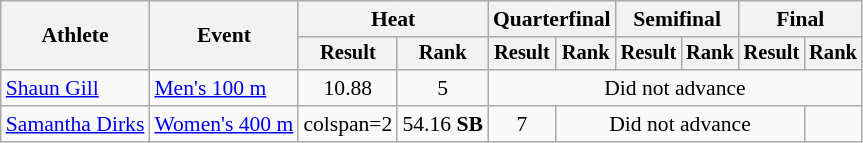<table class="wikitable" style="font-size:90%">
<tr>
<th rowspan="2">Athlete</th>
<th rowspan="2">Event</th>
<th colspan="2">Heat</th>
<th colspan="2">Quarterfinal</th>
<th colspan="2">Semifinal</th>
<th colspan="2">Final</th>
</tr>
<tr style="font-size:95%">
<th>Result</th>
<th>Rank</th>
<th>Result</th>
<th>Rank</th>
<th>Result</th>
<th>Rank</th>
<th>Result</th>
<th>Rank</th>
</tr>
<tr align=center>
<td align=left><a href='#'>Shaun Gill</a></td>
<td align=left><a href='#'>Men's 100 m</a></td>
<td>10.88</td>
<td>5</td>
<td colspan=6>Did not advance</td>
</tr>
<tr align=center>
<td align=left><a href='#'>Samantha Dirks</a></td>
<td align=left><a href='#'>Women's 400 m</a></td>
<td>colspan=2 </td>
<td>54.16 <strong>SB</strong></td>
<td>7</td>
<td colspan=4>Did not advance</td>
</tr>
</table>
